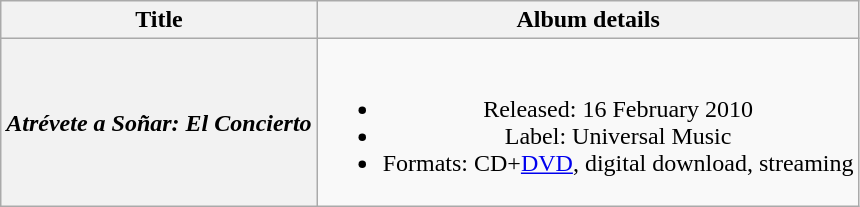<table class="wikitable plainrowheaders" style="text-align:center;">
<tr>
<th>Title</th>
<th>Album details</th>
</tr>
<tr>
<th scope="row"><em>Atrévete a Soñar: El Concierto</em></th>
<td><br><ul><li>Released: 16 February 2010</li><li>Label: Universal Music</li><li>Formats: CD+<a href='#'>DVD</a>, digital download, streaming</li></ul></td>
</tr>
</table>
